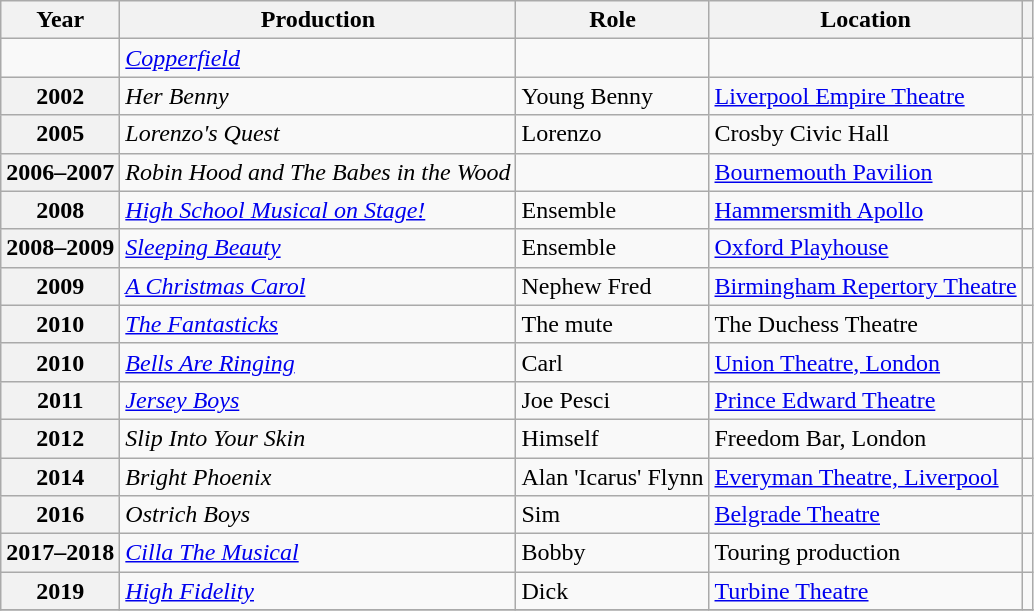<table class="wikitable sortable plainrowheaders">
<tr>
<th scope="col">Year</th>
<th scope="col">Production</th>
<th scope="col">Role</th>
<th scope="col">Location</th>
<th scope="col" class="unsortable"></th>
</tr>
<tr>
<td></td>
<td><em><a href='#'>Copperfield</a></em></td>
<td></td>
<td></td>
<td style="text-align:center;"></td>
</tr>
<tr>
<th scope="row">2002</th>
<td><em>Her Benny</em></td>
<td>Young Benny</td>
<td><a href='#'>Liverpool Empire Theatre</a></td>
<td style="text-align:center;"></td>
</tr>
<tr>
<th scope="row">2005</th>
<td><em>Lorenzo's Quest</em></td>
<td>Lorenzo</td>
<td>Crosby Civic Hall</td>
<td style="text-align:center;"></td>
</tr>
<tr>
<th scope="row">2006–2007</th>
<td><em>Robin Hood and The Babes in the Wood</em></td>
<td></td>
<td><a href='#'>Bournemouth Pavilion</a></td>
<td style="text-align:center;"></td>
</tr>
<tr>
<th scope="row">2008</th>
<td><em><a href='#'>High School Musical on Stage!</a></em></td>
<td>Ensemble</td>
<td><a href='#'>Hammersmith Apollo</a></td>
<td style="text-align:center;"></td>
</tr>
<tr>
<th scope="row">2008–2009</th>
<td><em><a href='#'>Sleeping Beauty</a></em></td>
<td>Ensemble</td>
<td><a href='#'>Oxford Playhouse</a></td>
<td style="text-align:center;"></td>
</tr>
<tr>
<th scope="row">2009</th>
<td><em><a href='#'>A Christmas Carol</a></em></td>
<td>Nephew Fred</td>
<td><a href='#'>Birmingham Repertory Theatre</a></td>
<td style="text-align:center;"></td>
</tr>
<tr>
<th scope="row">2010</th>
<td><em><a href='#'>The Fantasticks</a></em></td>
<td>The mute</td>
<td>The Duchess Theatre</td>
<td style="text-align:center;"></td>
</tr>
<tr>
<th scope="row">2010</th>
<td><em><a href='#'>Bells Are Ringing</a></em></td>
<td>Carl</td>
<td><a href='#'>Union Theatre, London</a></td>
<td style="text-align:center;"></td>
</tr>
<tr>
<th scope="row">2011</th>
<td><em><a href='#'>Jersey Boys</a></em></td>
<td>Joe Pesci</td>
<td><a href='#'>Prince Edward Theatre</a></td>
<td style="text-align:center;"></td>
</tr>
<tr>
<th scope="row">2012</th>
<td><em>Slip Into Your Skin</em></td>
<td>Himself</td>
<td>Freedom Bar, London</td>
<td style="text-align:center;"></td>
</tr>
<tr>
<th scope="row">2014</th>
<td><em>Bright Phoenix</em></td>
<td>Alan 'Icarus' Flynn</td>
<td><a href='#'>Everyman Theatre, Liverpool</a></td>
<td style="text-align:center;"></td>
</tr>
<tr>
<th scope="row">2016</th>
<td><em>Ostrich Boys</em></td>
<td>Sim</td>
<td><a href='#'>Belgrade Theatre</a></td>
<td style="text-align:center;"></td>
</tr>
<tr>
<th scope="row">2017–2018</th>
<td><em><a href='#'>Cilla The Musical</a></em></td>
<td>Bobby</td>
<td>Touring production</td>
<td style="text-align:center;"></td>
</tr>
<tr>
<th scope="row">2019</th>
<td><em><a href='#'>High Fidelity</a></em></td>
<td>Dick</td>
<td><a href='#'>Turbine Theatre</a></td>
<td style="text-align:center;"></td>
</tr>
<tr>
</tr>
</table>
